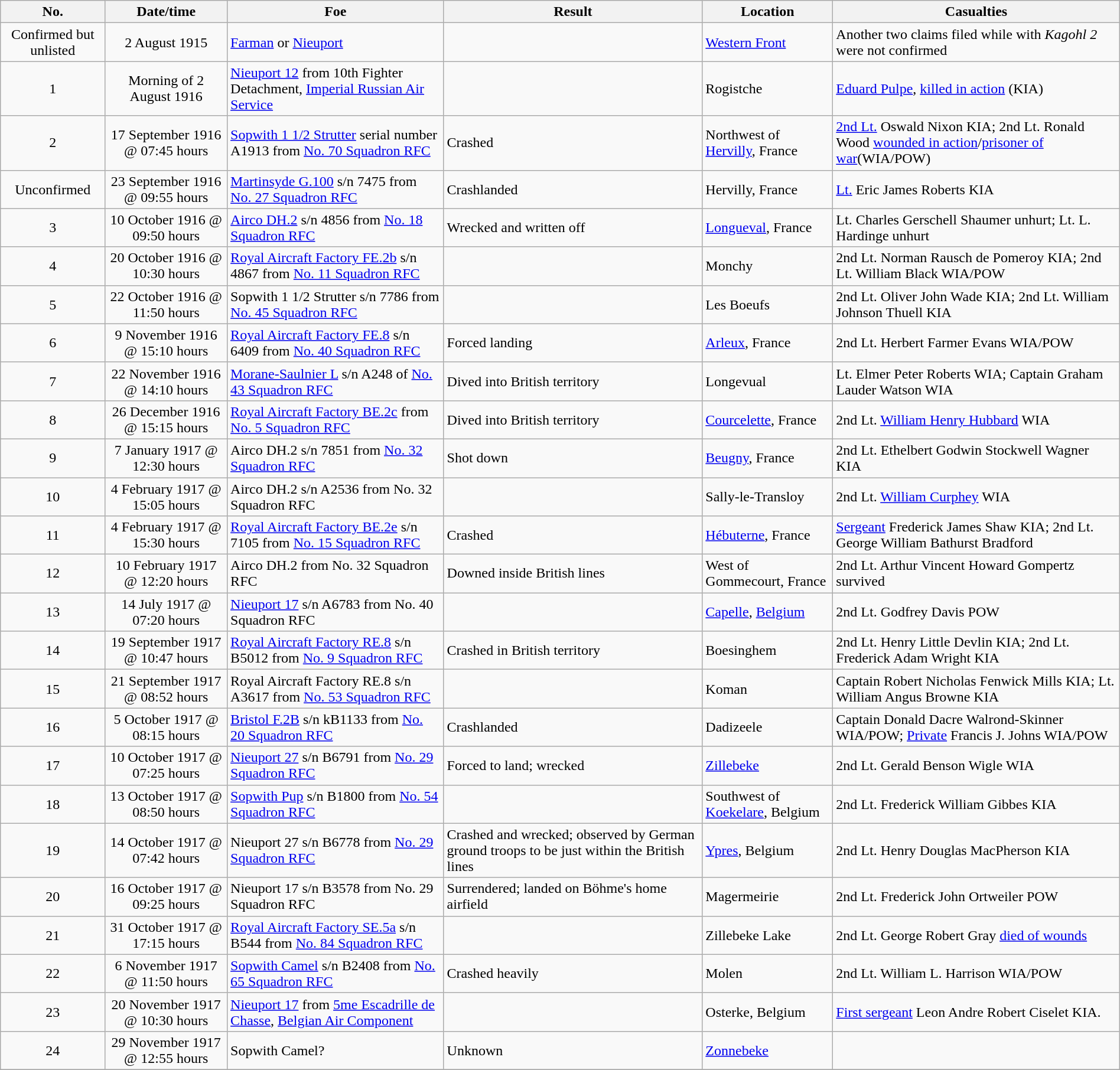<table class="wikitable" border="1" style="margin: 1em auto 1em auto">
<tr>
<th>No.</th>
<th>Date/time</th>
<th>Foe</th>
<th>Result</th>
<th>Location</th>
<th>Casualties</th>
</tr>
<tr>
<td align="center">Confirmed but unlisted</td>
<td align="center">2 August 1915</td>
<td><a href='#'>Farman</a> or <a href='#'>Nieuport</a></td>
<td></td>
<td><a href='#'>Western Front</a></td>
<td>Another two claims filed while with <em>Kagohl 2</em> were not confirmed</td>
</tr>
<tr>
<td align="center">1</td>
<td align="center">Morning of 2 August 1916</td>
<td><a href='#'>Nieuport 12</a> from 10th Fighter Detachment, <a href='#'>Imperial Russian Air Service</a></td>
<td></td>
<td>Rogistche</td>
<td><a href='#'>Eduard Pulpe</a>, <a href='#'>killed in action</a> (KIA)</td>
</tr>
<tr>
<td align="center">2</td>
<td align="center">17 September 1916 @ 07:45 hours</td>
<td><a href='#'>Sopwith 1 1/2 Strutter</a> serial number A1913 from <a href='#'>No. 70 Squadron RFC</a></td>
<td>Crashed</td>
<td>Northwest of <a href='#'>Hervilly</a>, France</td>
<td><a href='#'>2nd Lt.</a> Oswald Nixon KIA; 2nd Lt. Ronald Wood <a href='#'>wounded in action</a>/<a href='#'>prisoner of war</a>(WIA/POW)</td>
</tr>
<tr>
<td align="center">Unconfirmed</td>
<td align="center">23 September 1916 @ 09:55 hours</td>
<td><a href='#'>Martinsyde G.100</a> s/n 7475 from <a href='#'>No. 27 Squadron RFC</a></td>
<td>Crashlanded</td>
<td>Hervilly, France</td>
<td><a href='#'>Lt.</a> Eric James Roberts KIA</td>
</tr>
<tr>
<td align="center">3</td>
<td align="center">10 October 1916 @ 09:50 hours</td>
<td><a href='#'>Airco DH.2</a> s/n 4856 from <a href='#'>No. 18 Squadron RFC</a></td>
<td>Wrecked and written off</td>
<td><a href='#'>Longueval</a>, France</td>
<td>Lt. Charles Gerschell Shaumer unhurt; Lt. L. Hardinge unhurt</td>
</tr>
<tr>
<td align="center">4</td>
<td align="center">20 October 1916 @ 10:30 hours</td>
<td><a href='#'>Royal Aircraft Factory FE.2b</a> s/n 4867 from <a href='#'>No. 11 Squadron RFC</a></td>
<td></td>
<td>Monchy</td>
<td>2nd Lt. Norman Rausch de Pomeroy KIA; 2nd Lt. William Black WIA/POW</td>
</tr>
<tr>
<td align="center">5</td>
<td align="center">22 October 1916 @ 11:50 hours</td>
<td>Sopwith 1 1/2 Strutter s/n 7786 from <a href='#'>No. 45 Squadron RFC</a></td>
<td></td>
<td>Les Boeufs</td>
<td>2nd Lt. Oliver John Wade KIA; 2nd Lt. William Johnson Thuell KIA</td>
</tr>
<tr>
<td align="center">6</td>
<td align="center">9 November 1916 @ 15:10 hours</td>
<td><a href='#'>Royal Aircraft Factory FE.8</a> s/n 6409 from <a href='#'>No. 40 Squadron RFC</a></td>
<td>Forced landing</td>
<td><a href='#'>Arleux</a>, France</td>
<td>2nd Lt. Herbert Farmer Evans WIA/POW</td>
</tr>
<tr>
<td align="center">7</td>
<td align="center">22 November 1916 @ 14:10 hours</td>
<td><a href='#'>Morane-Saulnier L</a> s/n A248 of <a href='#'>No. 43 Squadron RFC</a></td>
<td>Dived into British territory</td>
<td>Longevual</td>
<td>Lt. Elmer Peter Roberts WIA; Captain Graham Lauder Watson WIA</td>
</tr>
<tr>
<td align="center">8</td>
<td align="center">26 December 1916 @ 15:15 hours</td>
<td><a href='#'>Royal Aircraft Factory BE.2c</a> from <a href='#'>No. 5 Squadron RFC</a></td>
<td>Dived into British territory</td>
<td><a href='#'>Courcelette</a>, France</td>
<td>2nd Lt. <a href='#'>William Henry Hubbard</a> WIA</td>
</tr>
<tr>
<td align="center">9</td>
<td align="center">7 January 1917 @ 12:30 hours</td>
<td>Airco DH.2 s/n 7851 from <a href='#'>No. 32 Squadron RFC</a></td>
<td>Shot down</td>
<td><a href='#'>Beugny</a>, France</td>
<td>2nd Lt. Ethelbert Godwin Stockwell Wagner KIA</td>
</tr>
<tr>
<td align="center">10</td>
<td align="center">4 February 1917 @ 15:05 hours</td>
<td>Airco DH.2 s/n A2536 from No. 32 Squadron RFC</td>
<td></td>
<td>Sally-le-Transloy</td>
<td>2nd Lt. <a href='#'>William Curphey</a> WIA</td>
</tr>
<tr>
<td align="center">11</td>
<td align="center">4 February 1917 @ 15:30 hours</td>
<td><a href='#'>Royal Aircraft Factory BE.2e</a> s/n 7105 from <a href='#'>No. 15 Squadron RFC</a></td>
<td>Crashed</td>
<td><a href='#'>Hébuterne</a>, France</td>
<td><a href='#'>Sergeant</a> Frederick James Shaw KIA; 2nd Lt. George William Bathurst Bradford</td>
</tr>
<tr>
<td align="center">12</td>
<td align="center">10 February 1917 @ 12:20 hours</td>
<td>Airco DH.2 from No. 32 Squadron RFC</td>
<td>Downed inside British lines</td>
<td>West of Gommecourt, France</td>
<td>2nd Lt. Arthur Vincent Howard Gompertz survived</td>
</tr>
<tr>
<td align="center">13</td>
<td align="center">14 July 1917 @ 07:20 hours</td>
<td><a href='#'>Nieuport 17</a> s/n A6783 from No. 40 Squadron RFC</td>
<td></td>
<td><a href='#'>Capelle</a>, <a href='#'>Belgium</a></td>
<td>2nd Lt. Godfrey Davis POW</td>
</tr>
<tr>
<td align="center">14</td>
<td align="center">19 September 1917 @ 10:47 hours</td>
<td><a href='#'>Royal Aircraft Factory RE.8</a> s/n B5012 from <a href='#'>No. 9 Squadron RFC</a></td>
<td>Crashed in British territory</td>
<td>Boesinghem</td>
<td>2nd Lt. Henry Little Devlin KIA; 2nd Lt. Frederick Adam Wright KIA</td>
</tr>
<tr>
<td align="center">15</td>
<td align="center">21 September 1917 @ 08:52 hours</td>
<td>Royal Aircraft Factory RE.8 s/n A3617 from <a href='#'>No. 53 Squadron RFC</a></td>
<td></td>
<td>Koman</td>
<td>Captain Robert Nicholas Fenwick Mills KIA; Lt. William Angus Browne KIA</td>
</tr>
<tr>
<td align="center">16</td>
<td align="center">5 October 1917 @ 08:15 hours</td>
<td><a href='#'>Bristol F.2B</a> s/n kB1133 from <a href='#'>No. 20 Squadron RFC</a></td>
<td>Crashlanded</td>
<td>Dadizeele</td>
<td>Captain Donald Dacre Walrond-Skinner WIA/POW; <a href='#'>Private</a> Francis J. Johns WIA/POW</td>
</tr>
<tr>
<td align="center">17</td>
<td align="center">10 October 1917 @ 07:25 hours</td>
<td><a href='#'>Nieuport 27</a> s/n B6791 from <a href='#'>No. 29 Squadron RFC</a></td>
<td>Forced to land; wrecked</td>
<td><a href='#'>Zillebeke</a></td>
<td>2nd Lt. Gerald Benson Wigle WIA</td>
</tr>
<tr>
<td align="center">18</td>
<td align="center">13 October 1917 @ 08:50 hours</td>
<td><a href='#'>Sopwith Pup</a> s/n B1800 from <a href='#'>No. 54 Squadron RFC</a></td>
<td></td>
<td>Southwest of <a href='#'>Koekelare</a>, Belgium</td>
<td>2nd Lt. Frederick William Gibbes KIA</td>
</tr>
<tr>
<td align="center">19</td>
<td align="center">14 October 1917 @ 07:42 hours</td>
<td>Nieuport 27 s/n B6778 from <a href='#'>No. 29 Squadron RFC</a></td>
<td>Crashed and wrecked; observed by German ground troops to be just within the British lines</td>
<td><a href='#'>Ypres</a>, Belgium</td>
<td>2nd Lt. Henry Douglas MacPherson KIA</td>
</tr>
<tr>
<td align="center">20</td>
<td align="center">16 October 1917 @ 09:25 hours</td>
<td>Nieuport 17 s/n B3578 from No. 29 Squadron RFC</td>
<td>Surrendered; landed on Böhme's home airfield</td>
<td>Magermeirie</td>
<td>2nd Lt. Frederick John Ortweiler POW</td>
</tr>
<tr>
<td align="center">21</td>
<td align="center">31 October 1917 @ 17:15 hours</td>
<td><a href='#'>Royal Aircraft Factory SE.5a</a> s/n B544 from <a href='#'>No. 84 Squadron RFC</a></td>
<td></td>
<td>Zillebeke Lake</td>
<td>2nd Lt. George Robert Gray <a href='#'>died of wounds</a></td>
</tr>
<tr>
<td align="center">22</td>
<td align="center">6 November 1917 @ 11:50 hours</td>
<td><a href='#'>Sopwith Camel</a> s/n B2408 from <a href='#'>No. 65 Squadron RFC</a></td>
<td>Crashed heavily</td>
<td>Molen</td>
<td>2nd Lt. William L. Harrison WIA/POW</td>
</tr>
<tr>
<td align="center">23</td>
<td align="center">20 November 1917 @ 10:30 hours</td>
<td><a href='#'>Nieuport 17</a> from <a href='#'>5me Escadrille de Chasse</a>, <a href='#'>Belgian Air Component</a></td>
<td></td>
<td>Osterke, Belgium</td>
<td><a href='#'>First sergeant</a> Leon Andre Robert Ciselet KIA.</td>
</tr>
<tr>
<td align="center">24</td>
<td align="center">29 November 1917 @ 12:55 hours</td>
<td>Sopwith Camel?</td>
<td>Unknown</td>
<td><a href='#'>Zonnebeke</a></td>
<td></td>
</tr>
<tr>
</tr>
</table>
